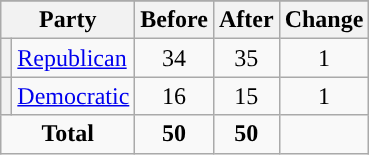<table class="wikitable" style="text-align:center;">
<tr>
</tr>
<tr>
<th colspan=2>Party</th>
<th>Before</th>
<th>After</th>
<th>Change</th>
</tr>
<tr>
<th style="background-color:"></th>
<td style="text-align:left;"><a href='#'>Republican</a></td>
<td>34</td>
<td>35</td>
<td> 1</td>
</tr>
<tr>
<th style="background-color:"></th>
<td style="text-align:left;"><a href='#'>Democratic</a></td>
<td>16</td>
<td>15</td>
<td> 1</td>
</tr>
<tr>
<td colspan=2><strong>Total</strong></td>
<td><strong>50</strong></td>
<td><strong>50</strong></td>
<td></td>
</tr>
</table>
